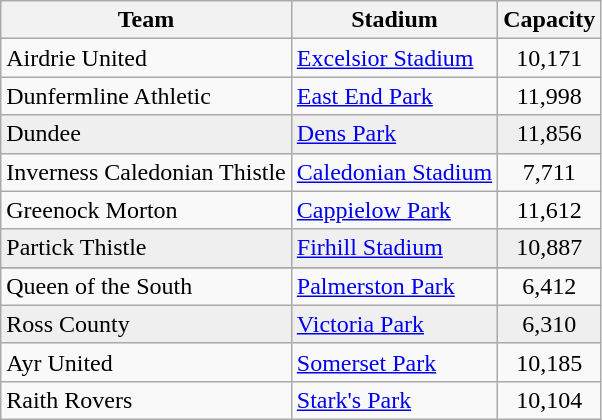<table class="wikitable">
<tr>
<th>Team</th>
<th>Stadium</th>
<th>Capacity</th>
</tr>
<tr>
<td>Airdrie United</td>
<td><a href='#'>Excelsior Stadium</a></td>
<td align="center">10,171</td>
</tr>
<tr>
<td>Dunfermline Athletic</td>
<td><a href='#'>East End Park</a></td>
<td align="center">11,998</td>
</tr>
<tr bgcolor="#EFEFEF">
<td>Dundee</td>
<td><a href='#'>Dens Park</a></td>
<td align="center">11,856</td>
</tr>
<tr>
<td>Inverness Caledonian Thistle</td>
<td><a href='#'>Caledonian Stadium</a></td>
<td align="center">7,711</td>
</tr>
<tr>
<td>Greenock Morton</td>
<td><a href='#'>Cappielow Park</a></td>
<td align="center">11,612</td>
</tr>
<tr bgcolor="#EFEFEF">
<td>Partick Thistle</td>
<td><a href='#'>Firhill Stadium</a></td>
<td align="center">10,887</td>
</tr>
<tr bgcolor="#EFEFEF">
</tr>
<tr>
<td>Queen of the South</td>
<td><a href='#'>Palmerston Park</a></td>
<td align="center">6,412</td>
</tr>
<tr bgcolor="#EFEFEF">
<td>Ross County</td>
<td><a href='#'>Victoria Park</a></td>
<td align="center">6,310</td>
</tr>
<tr>
<td>Ayr United</td>
<td><a href='#'>Somerset Park</a></td>
<td align="center">10,185</td>
</tr>
<tr>
<td>Raith Rovers</td>
<td><a href='#'>Stark's Park</a></td>
<td align="center">10,104</td>
</tr>
</table>
